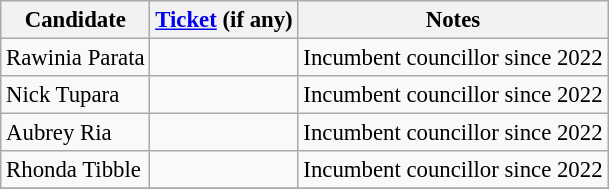<table class="wikitable" style="font-size: 95%">
<tr>
<th>Candidate</th>
<th><a href='#'>Ticket</a> (if any)</th>
<th>Notes</th>
</tr>
<tr>
<td>Rawinia Parata</td>
<td></td>
<td>Incumbent councillor since 2022</td>
</tr>
<tr>
<td>Nick Tupara</td>
<td></td>
<td>Incumbent councillor since 2022</td>
</tr>
<tr>
<td>Aubrey Ria</td>
<td></td>
<td>Incumbent councillor since 2022</td>
</tr>
<tr>
<td>Rhonda Tibble</td>
<td></td>
<td>Incumbent councillor since 2022</td>
</tr>
<tr>
</tr>
</table>
